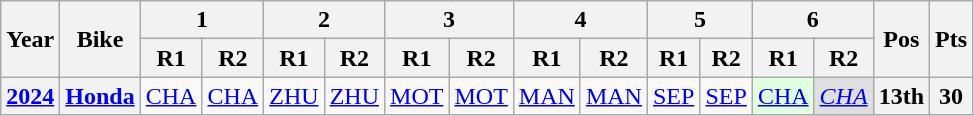<table class="wikitable" style="text-align:center;">
<tr>
<th rowspan="2">Year</th>
<th rowspan="2">Bike</th>
<th colspan="2">1</th>
<th colspan="2">2</th>
<th colspan="2">3</th>
<th colspan="2">4</th>
<th colspan="2">5</th>
<th colspan="2">6</th>
<th rowspan="2">Pos</th>
<th rowspan="2">Pts</th>
</tr>
<tr>
<th>R1</th>
<th>R2</th>
<th>R1</th>
<th>R2</th>
<th>R1</th>
<th>R2</th>
<th>R1</th>
<th>R2</th>
<th>R1</th>
<th>R2</th>
<th>R1</th>
<th>R2</th>
</tr>
<tr>
<th><a href='#'>2024</a></th>
<th><a href='#'>Honda</a></th>
<td><a href='#'>CHA</a></td>
<td><a href='#'>CHA</a></td>
<td><a href='#'>ZHU</a></td>
<td><a href='#'>ZHU</a></td>
<td><a href='#'>MOT</a></td>
<td><a href='#'>MOT</a></td>
<td><a href='#'>MAN</a></td>
<td><a href='#'>MAN</a></td>
<td><a href='#'>SEP</a></td>
<td><a href='#'>SEP</a></td>
<td style="background:#DFFFDF;"><a href='#'>CHA</a><br></td>
<td style="background:#DFDFDF;"><em><a href='#'>CHA</a></em><br></td>
<th>13th</th>
<th>30</th>
</tr>
</table>
